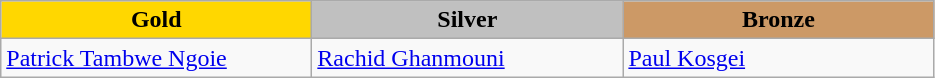<table class="wikitable" style="text-align:left">
<tr align="center">
<td width=200 bgcolor=gold><strong>Gold</strong></td>
<td width=200 bgcolor=silver><strong>Silver</strong></td>
<td width=200 bgcolor=CC9966><strong>Bronze</strong></td>
</tr>
<tr>
<td><a href='#'>Patrick Tambwe Ngoie</a><br><em></em></td>
<td><a href='#'>Rachid Ghanmouni</a><br><em></em></td>
<td><a href='#'>Paul Kosgei</a><br><em></em></td>
</tr>
</table>
